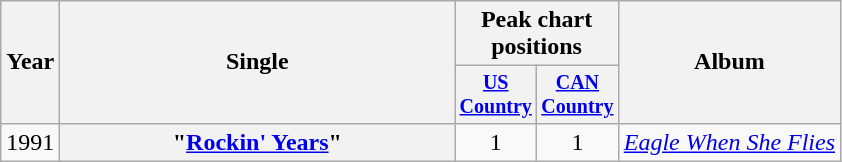<table class="wikitable plainrowheaders" style="text-align:center;">
<tr>
<th rowspan="2">Year</th>
<th rowspan="2" style="width:16em;">Single</th>
<th colspan="2">Peak chart<br>positions</th>
<th rowspan="2">Album</th>
</tr>
<tr style="font-size:smaller;">
<th width="45"><a href='#'>US Country</a><br></th>
<th width="45"><a href='#'>CAN Country</a><br></th>
</tr>
<tr>
<td>1991</td>
<th scope="row">"<a href='#'>Rockin' Years</a>"<br></th>
<td>1</td>
<td>1</td>
<td align="left"><em><a href='#'>Eagle When She Flies</a></em></td>
</tr>
</table>
